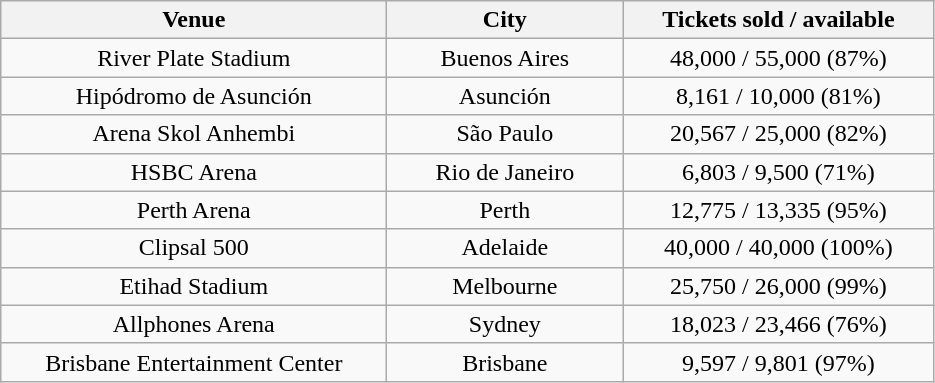<table class="wikitable" style="text-align:center">
<tr>
<th style="width:250px;">Venue</th>
<th style="width:150px;">City</th>
<th style="width:200px;">Tickets sold / available</th>
</tr>
<tr>
<td>River Plate Stadium</td>
<td>Buenos Aires</td>
<td>48,000 / 55,000 (87%)</td>
</tr>
<tr>
<td>Hipódromo de Asunción</td>
<td>Asunción</td>
<td>8,161 / 10,000 (81%)</td>
</tr>
<tr>
<td>Arena Skol Anhembi</td>
<td>São Paulo</td>
<td>20,567 / 25,000 (82%)</td>
</tr>
<tr>
<td>HSBC Arena</td>
<td>Rio de Janeiro</td>
<td>6,803 / 9,500 (71%)</td>
</tr>
<tr>
<td>Perth Arena</td>
<td>Perth</td>
<td>12,775 / 13,335 (95%)</td>
</tr>
<tr>
<td>Clipsal 500</td>
<td>Adelaide</td>
<td>40,000 / 40,000 (100%)</td>
</tr>
<tr>
<td>Etihad Stadium</td>
<td>Melbourne</td>
<td>25,750 / 26,000 (99%)</td>
</tr>
<tr>
<td>Allphones Arena</td>
<td>Sydney</td>
<td>18,023 / 23,466 (76%)</td>
</tr>
<tr>
<td>Brisbane Entertainment Center</td>
<td>Brisbane</td>
<td>9,597 / 9,801 (97%)</td>
</tr>
</table>
